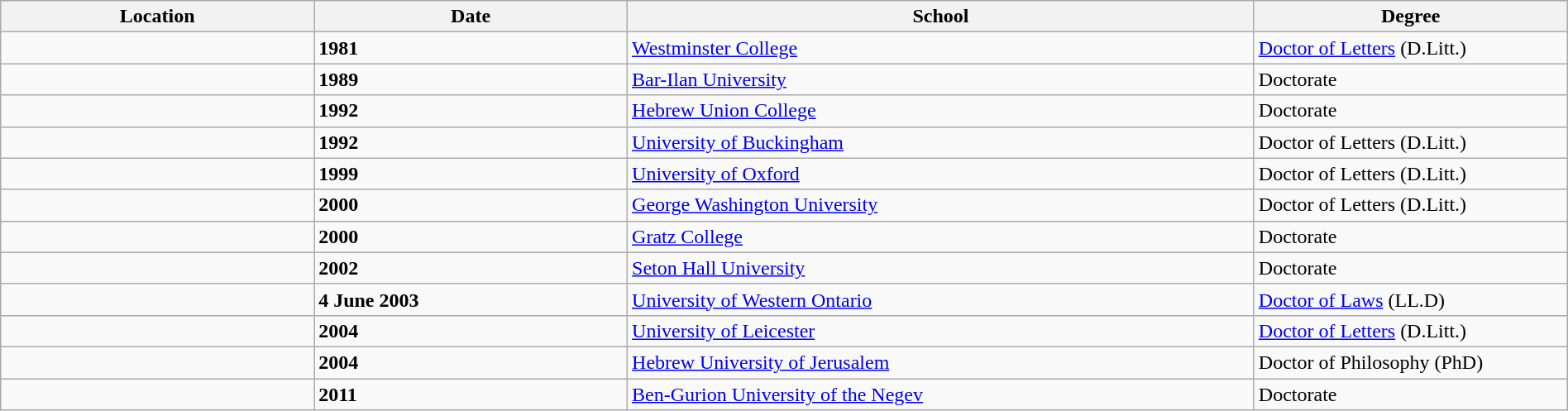<table class="wikitable" style="width:100%;">
<tr>
<th style="width:20%;">Location</th>
<th style="width:20%;">Date</th>
<th style="width:40%;">School</th>
<th style="width:20%;">Degree</th>
</tr>
<tr>
<td></td>
<td><strong>1981</strong></td>
<td><a href='#'>Westminster College</a></td>
<td><a href='#'>Doctor of Letters</a> (D.Litt.)</td>
</tr>
<tr>
<td></td>
<td><strong>1989</strong></td>
<td><a href='#'>Bar-Ilan University</a></td>
<td>Doctorate</td>
</tr>
<tr>
<td></td>
<td><strong>1992</strong></td>
<td><a href='#'>Hebrew Union College</a></td>
<td>Doctorate</td>
</tr>
<tr>
<td></td>
<td><strong>1992</strong></td>
<td><a href='#'>University of Buckingham</a></td>
<td>Doctor of Letters (D.Litt.)</td>
</tr>
<tr>
<td></td>
<td><strong>1999</strong></td>
<td><a href='#'>University of Oxford</a></td>
<td>Doctor of Letters (D.Litt.)</td>
</tr>
<tr>
<td></td>
<td><strong>2000</strong></td>
<td><a href='#'>George Washington University</a></td>
<td>Doctor of Letters (D.Litt.)</td>
</tr>
<tr>
<td></td>
<td><strong>2000</strong></td>
<td><a href='#'>Gratz College</a></td>
<td>Doctorate</td>
</tr>
<tr>
<td></td>
<td><strong>2002</strong></td>
<td><a href='#'>Seton Hall University</a></td>
<td>Doctorate</td>
</tr>
<tr>
<td></td>
<td><strong>4 June 2003</strong></td>
<td><a href='#'>University of Western Ontario</a></td>
<td><a href='#'>Doctor of Laws</a> (LL.D)</td>
</tr>
<tr>
<td></td>
<td><strong>2004</strong></td>
<td><a href='#'>University of Leicester</a></td>
<td><a href='#'>Doctor of Letters</a> (D.Litt.)</td>
</tr>
<tr>
<td></td>
<td><strong>2004</strong></td>
<td><a href='#'>Hebrew University of Jerusalem</a></td>
<td>Doctor of Philosophy (PhD)</td>
</tr>
<tr>
<td></td>
<td><strong>2011</strong></td>
<td><a href='#'>Ben-Gurion University of the Negev</a></td>
<td>Doctorate</td>
</tr>
</table>
